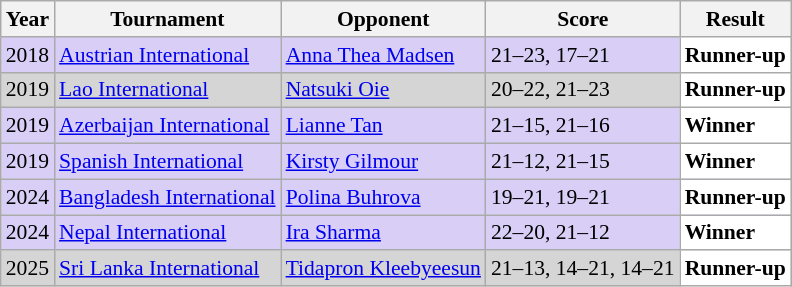<table class="sortable wikitable" style="font-size: 90%;">
<tr>
<th>Year</th>
<th>Tournament</th>
<th>Opponent</th>
<th>Score</th>
<th>Result</th>
</tr>
<tr style="background:#D8CEF6">
<td align="center">2018</td>
<td align="left"><a href='#'>Austrian International</a></td>
<td align="left"> <a href='#'>Anna Thea Madsen</a></td>
<td align="left">21–23, 17–21</td>
<td style="text-align:left; background:white"> <strong>Runner-up</strong></td>
</tr>
<tr style="background:#D5D5D5">
<td align="center">2019</td>
<td align="left"><a href='#'>Lao International</a></td>
<td align="left"> <a href='#'>Natsuki Oie</a></td>
<td align="left">20–22, 21–23</td>
<td style="text-align:left; background:white"> <strong>Runner-up</strong></td>
</tr>
<tr style="background:#D8CEF6">
<td align="center">2019</td>
<td align="left"><a href='#'>Azerbaijan International</a></td>
<td align="left"> <a href='#'>Lianne Tan</a></td>
<td align="left">21–15, 21–16</td>
<td style="text-align:left; background:white"> <strong>Winner</strong></td>
</tr>
<tr style="background:#D8CEF6">
<td align="center">2019</td>
<td align="left"><a href='#'>Spanish International</a></td>
<td align="left"> <a href='#'>Kirsty Gilmour</a></td>
<td align="left">21–12, 21–15</td>
<td style="text-align:left; background:white"> <strong>Winner</strong></td>
</tr>
<tr style="background:#D8CEF6">
<td align="center">2024</td>
<td align="left"><a href='#'>Bangladesh International</a></td>
<td align="left"> <a href='#'>Polina Buhrova</a></td>
<td align="left">19–21, 19–21</td>
<td style="text-align:left; background:white"> <strong>Runner-up</strong></td>
</tr>
<tr style="background:#D8CEF6">
<td align="center">2024</td>
<td align="left"><a href='#'>Nepal International</a></td>
<td align="left"> <a href='#'>Ira Sharma</a></td>
<td align="left">22–20, 21–12</td>
<td style="text-align:left; background:white"> <strong>Winner</strong></td>
</tr>
<tr style="background:#D5D5D5">
<td align="center">2025</td>
<td align="left"><a href='#'>Sri Lanka International</a></td>
<td align="left"> <a href='#'>Tidapron Kleebyeesun</a></td>
<td align="left">21–13, 14–21, 14–21</td>
<td style="text-align:left; background:white"> <strong>Runner-up</strong></td>
</tr>
</table>
